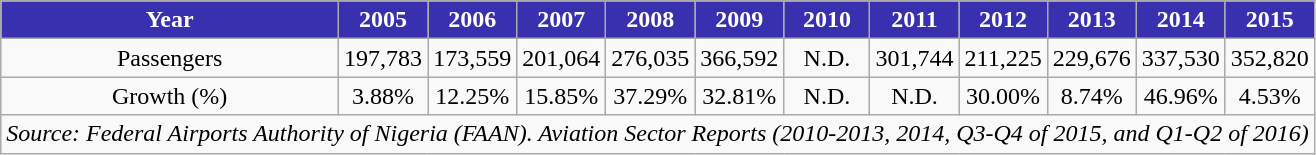<table class="sortable wikitable toccolours" style="text-align:center">
<tr>
<th style="background:#3830AE;color:white">Year</th>
<th style="background:#3830AE;color:white; width:50px">2005</th>
<th style="background:#3830AE;color:white; width:50px">2006</th>
<th style="background:#3830AE;color:white; width:50px">2007</th>
<th style="background:#3830AE;color:white; width:50px">2008</th>
<th style="background:#3830AE;color:white; width:50px">2009</th>
<th style="background:#3830AE;color:white; width:50px">2010</th>
<th style="background:#3830AE;color:white; width:50px">2011</th>
<th style="background:#3830AE;color:white; width:50px">2012</th>
<th style="background:#3830AE;color:white; width:50px">2013</th>
<th style="background:#3830AE;color:white; width:50px">2014</th>
<th style="background:#3830AE;color:white; width:50px">2015</th>
</tr>
<tr>
<td>Passengers</td>
<td>197,783</td>
<td>173,559</td>
<td>201,064</td>
<td>276,035</td>
<td>366,592</td>
<td>N.D.</td>
<td>301,744</td>
<td>211,225</td>
<td>229,676</td>
<td>337,530</td>
<td>352,820</td>
</tr>
<tr>
<td>Growth (%)</td>
<td> 3.88%</td>
<td>12.25%</td>
<td>15.85%</td>
<td>37.29%</td>
<td>32.81%</td>
<td>N.D.</td>
<td>N.D.</td>
<td>30.00%</td>
<td> 8.74%</td>
<td>46.96%</td>
<td> 4.53%</td>
</tr>
<tr>
<td colspan="12" style="text-align:left;"><em>Source: Federal Airports Authority of Nigeria (FAAN). Aviation Sector Reports (2010-2013, 2014, Q3-Q4 of 2015, and Q1-Q2 of 2016)</em></td>
</tr>
</table>
